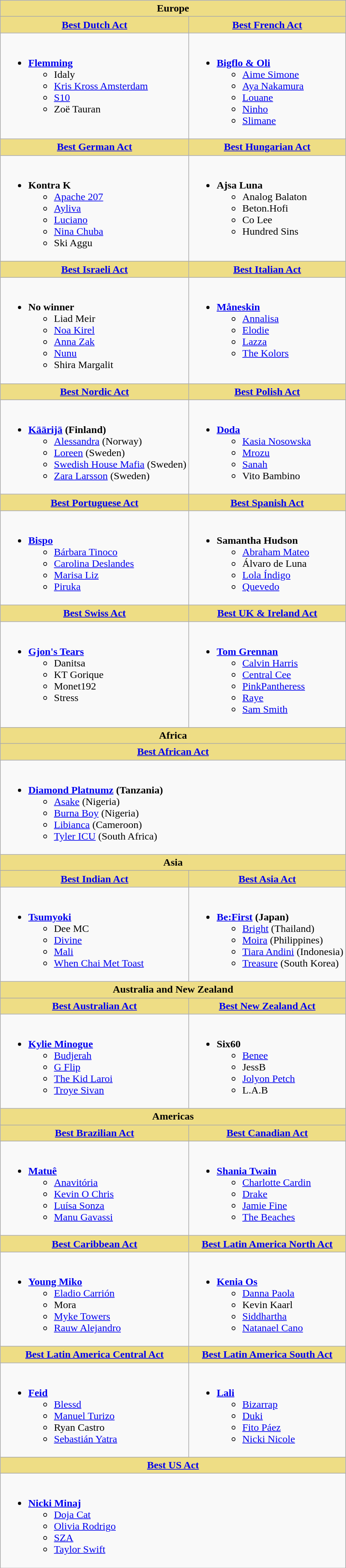<table class="wikitable" style="width=" 100%">
<tr>
<th colspan="2" style="background:#EEDD85; width=50%">Europe</th>
</tr>
<tr>
<th style="background:#EEDD85; width=50%"><a href='#'>Best Dutch Act</a></th>
<th style="background:#EEDD85; width=50%"><a href='#'>Best French Act</a></th>
</tr>
<tr>
<td valign="top"><br><ul><li><strong><a href='#'>Flemming</a></strong><ul><li>Idaly</li><li><a href='#'>Kris Kross Amsterdam</a></li><li><a href='#'>S10</a></li><li>Zoë Tauran</li></ul></li></ul></td>
<td valign="top"><br><ul><li><strong><a href='#'>Bigflo & Oli</a></strong><ul><li><a href='#'>Aime Simone</a></li><li><a href='#'>Aya Nakamura</a></li><li><a href='#'>Louane</a></li><li><a href='#'>Ninho</a></li><li><a href='#'>Slimane</a></li></ul></li></ul></td>
</tr>
<tr>
<th style="background:#EEDD85; width=50%"><a href='#'>Best German Act</a></th>
<th style="background:#EEDD85; width=50%"><a href='#'>Best Hungarian Act</a></th>
</tr>
<tr>
<td valign="top"><br><ul><li><strong>Kontra K</strong><ul><li><a href='#'>Apache 207</a></li><li><a href='#'>Ayliva</a></li><li><a href='#'>Luciano</a></li><li><a href='#'>Nina Chuba</a></li><li>Ski Aggu</li></ul></li></ul></td>
<td valign="top"><br><ul><li><strong>Ajsa Luna</strong><ul><li>Analog Balaton</li><li>Beton.Hofi</li><li>Co Lee</li><li>Hundred Sins</li></ul></li></ul></td>
</tr>
<tr>
<th style="background:#EEDD85; width=50%"><a href='#'>Best Israeli Act</a></th>
<th style="background:#EEDD85; width=50%"><a href='#'>Best Italian Act</a></th>
</tr>
<tr>
<td valign="top"><br><ul><li><strong>No winner</strong><ul><li>Liad Meir</li><li><a href='#'>Noa Kirel</a></li><li><a href='#'>Anna Zak</a></li><li><a href='#'>Nunu</a></li><li>Shira Margalit</li></ul></li></ul></td>
<td valign="top"><br><ul><li><strong><a href='#'>Måneskin</a></strong><ul><li><a href='#'>Annalisa</a></li><li><a href='#'>Elodie</a></li><li><a href='#'>Lazza</a></li><li><a href='#'>The Kolors</a></li></ul></li></ul></td>
</tr>
<tr>
<th style="background:#EEDD85; width=50%"><a href='#'>Best Nordic Act</a></th>
<th style="background:#EEDD85; width=50%"><a href='#'>Best Polish Act</a></th>
</tr>
<tr>
<td valign="top"><br><ul><li><strong><a href='#'>Käärijä</a> (Finland)</strong><ul><li><a href='#'>Alessandra</a> (Norway)</li><li><a href='#'>Loreen</a> (Sweden)</li><li><a href='#'>Swedish House Mafia</a> (Sweden)</li><li><a href='#'>Zara Larsson</a> (Sweden)</li></ul></li></ul></td>
<td valign="top"><br><ul><li><strong><a href='#'>Doda</a></strong><ul><li><a href='#'>Kasia Nosowska</a></li><li><a href='#'>Mrozu</a></li><li><a href='#'>Sanah</a></li><li>Vito Bambino</li></ul></li></ul></td>
</tr>
<tr>
<th style="background:#EEDD85; width=50%"><a href='#'>Best Portuguese Act</a></th>
<th style="background:#EEDD85; width=50%"><a href='#'>Best Spanish Act</a></th>
</tr>
<tr>
<td valign="top"><br><ul><li><strong><a href='#'>Bispo</a></strong><ul><li><a href='#'>Bárbara Tinoco</a></li><li><a href='#'>Carolina Deslandes</a></li><li><a href='#'>Marisa Liz</a></li><li><a href='#'>Piruka</a></li></ul></li></ul></td>
<td valign="top"><br><ul><li><strong>Samantha Hudson</strong><ul><li><a href='#'>Abraham Mateo</a></li><li>Álvaro de Luna</li><li><a href='#'>Lola Índigo</a></li><li><a href='#'>Quevedo</a></li></ul></li></ul></td>
</tr>
<tr>
<th style="background:#EEDD85; width=50%"><a href='#'>Best Swiss Act</a></th>
<th style="background:#EEDD85; width=50%"><a href='#'>Best UK & Ireland Act</a></th>
</tr>
<tr>
<td valign="top"><br><ul><li><strong><a href='#'>Gjon's Tears</a></strong><ul><li>Danitsa</li><li>KT Gorique</li><li>Monet192</li><li>Stress</li></ul></li></ul></td>
<td valign="top"><br><ul><li><strong><a href='#'>Tom Grennan</a></strong><ul><li><a href='#'>Calvin Harris</a></li><li><a href='#'>Central Cee</a></li><li><a href='#'>PinkPantheress</a></li><li><a href='#'>Raye</a></li><li><a href='#'>Sam Smith</a></li></ul></li></ul></td>
</tr>
<tr>
<th colspan="2" style="background:#EEDD85; width=100%">Africa</th>
</tr>
<tr>
<th colspan="2" style="background:#EEDD85; width=100%"><a href='#'>Best African Act</a></th>
</tr>
<tr>
<td colspan="2" valign="top"><br><ul><li><strong><a href='#'>Diamond Platnumz</a> (Tanzania)</strong><ul><li><a href='#'>Asake</a> (Nigeria)</li><li><a href='#'>Burna Boy</a> (Nigeria)</li><li><a href='#'>Libianca</a> (Cameroon)</li><li><a href='#'>Tyler ICU</a> (South Africa)</li></ul></li></ul></td>
</tr>
<tr>
<th colspan="2" style="background:#EEDD85; width=50%">Asia</th>
</tr>
<tr>
<th style="background:#EEDD85; width=50%"><a href='#'>Best Indian Act</a></th>
<th style="background:#EEDD85; width=50%"><a href='#'>Best Asia Act</a></th>
</tr>
<tr>
<td valign="top"><br><ul><li><strong><a href='#'>Tsumyoki</a></strong><ul><li>Dee MC</li><li><a href='#'>Divine</a></li><li><a href='#'>Mali</a></li><li><a href='#'>When Chai Met Toast</a></li></ul></li></ul></td>
<td valign="top"><br><ul><li><strong><a href='#'>Be:First</a> (Japan)</strong><ul><li><a href='#'>Bright</a> (Thailand)</li><li><a href='#'>Moira</a> (Philippines)</li><li><a href='#'>Tiara Andini</a> (Indonesia)</li><li><a href='#'>Treasure</a> (South Korea)</li></ul></li></ul></td>
</tr>
<tr>
<th colspan="2" style="background:#EEDD85; width=50%">Australia and New Zealand</th>
</tr>
<tr>
<th style="background:#EEDD85; width=50%"><a href='#'>Best Australian Act</a></th>
<th style="background:#EEDD85; width=50%"><a href='#'>Best New Zealand Act</a></th>
</tr>
<tr>
<td valign="top"><br><ul><li><strong><a href='#'>Kylie Minogue</a></strong><ul><li><a href='#'>Budjerah</a></li><li><a href='#'>G Flip</a></li><li><a href='#'>The Kid Laroi</a></li><li><a href='#'>Troye Sivan</a></li></ul></li></ul></td>
<td valign="top"><br><ul><li><strong>Six60</strong><ul><li><a href='#'>Benee</a></li><li>JessB</li><li><a href='#'>Jolyon Petch</a></li><li>L.A.B</li></ul></li></ul></td>
</tr>
<tr>
<th colspan="2" style="background:#EEDD85; width=50%">Americas</th>
</tr>
<tr>
<th style="background:#EEDD85; width=50%"><a href='#'>Best Brazilian Act</a></th>
<th style="background:#EEDD85; width=50%"><a href='#'>Best Canadian Act</a></th>
</tr>
<tr>
<td valign="top"><br><ul><li><strong><a href='#'>Matuê</a></strong><ul><li><a href='#'>Anavitória</a></li><li><a href='#'>Kevin O Chris</a></li><li><a href='#'>Luísa Sonza</a></li><li><a href='#'>Manu Gavassi</a></li></ul></li></ul></td>
<td valign="top"><br><ul><li><strong><a href='#'>Shania Twain</a></strong><ul><li><a href='#'>Charlotte Cardin</a></li><li><a href='#'>Drake</a></li><li><a href='#'>Jamie Fine</a></li><li><a href='#'>The Beaches</a></li></ul></li></ul></td>
</tr>
<tr>
<th style="background:#EEDD85; width=50%"><a href='#'>Best Caribbean Act</a></th>
<th style="background:#EEDD85; width=50%"><a href='#'>Best Latin America North Act</a></th>
</tr>
<tr>
<td valign="top"><br><ul><li><strong><a href='#'>Young Miko</a></strong><ul><li><a href='#'>Eladio Carrión</a></li><li>Mora</li><li><a href='#'>Myke Towers</a></li><li><a href='#'>Rauw Alejandro</a></li></ul></li></ul></td>
<td valign="top"><br><ul><li><strong><a href='#'>Kenia Os</a></strong><ul><li><a href='#'>Danna Paola</a></li><li>Kevin Kaarl</li><li><a href='#'>Siddhartha</a></li><li><a href='#'>Natanael Cano</a></li></ul></li></ul></td>
</tr>
<tr>
<th style="background:#EEDD85; width=50%"><a href='#'>Best Latin America Central Act</a></th>
<th style="background:#EEDD85; width=50%"><a href='#'>Best Latin America South Act</a></th>
</tr>
<tr>
<td valign="top"><br><ul><li><strong><a href='#'>Feid</a></strong><ul><li><a href='#'>Blessd</a></li><li><a href='#'>Manuel Turizo</a></li><li>Ryan Castro</li><li><a href='#'>Sebastián Yatra</a></li></ul></li></ul></td>
<td valign="top"><br><ul><li><strong><a href='#'>Lali</a></strong><ul><li><a href='#'>Bizarrap</a></li><li><a href='#'>Duki</a></li><li><a href='#'>Fito Páez</a></li><li><a href='#'>Nicki Nicole</a></li></ul></li></ul></td>
</tr>
<tr>
<th colspan="2" style="background:#EEDD85; width=100%"><a href='#'>Best US Act</a></th>
</tr>
<tr>
<td colspan="2" valign="top"><br><ul><li><strong><a href='#'>Nicki Minaj</a></strong><ul><li><a href='#'>Doja Cat</a></li><li><a href='#'>Olivia Rodrigo</a></li><li><a href='#'>SZA</a></li><li><a href='#'>Taylor Swift</a></li></ul></li></ul></td>
</tr>
</table>
